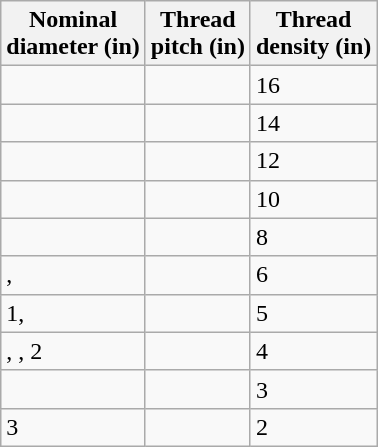<table class="wikitable">
<tr>
<th>Nominal <br>diameter (in)</th>
<th>Thread <br>pitch (in)</th>
<th>Thread <br>density (in)</th>
</tr>
<tr>
<td></td>
<td></td>
<td>16</td>
</tr>
<tr>
<td></td>
<td></td>
<td>14</td>
</tr>
<tr>
<td></td>
<td></td>
<td>12</td>
</tr>
<tr>
<td></td>
<td></td>
<td>10</td>
</tr>
<tr>
<td></td>
<td></td>
<td>8</td>
</tr>
<tr>
<td>, </td>
<td></td>
<td>6</td>
</tr>
<tr>
<td>1, </td>
<td></td>
<td>5</td>
</tr>
<tr>
<td>, , 2</td>
<td></td>
<td>4</td>
</tr>
<tr>
<td></td>
<td></td>
<td>3</td>
</tr>
<tr>
<td>3</td>
<td></td>
<td>2</td>
</tr>
</table>
